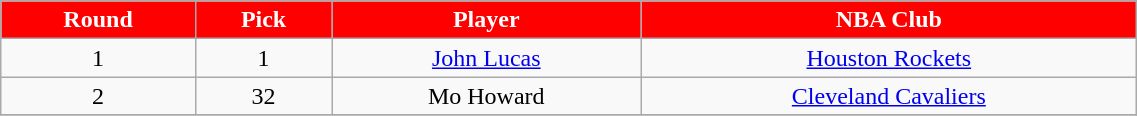<table class="wikitable" width="60%">
<tr align="center"  style="background:red;color:white;">
<td><strong>Round</strong></td>
<td><strong>Pick</strong></td>
<td><strong>Player</strong></td>
<td><strong>NBA Club</strong></td>
</tr>
<tr align="center" bgcolor="">
<td>1</td>
<td>1</td>
<td><a href='#'>John Lucas</a></td>
<td><a href='#'>Houston Rockets</a></td>
</tr>
<tr align="center" bgcolor="">
<td>2</td>
<td>32</td>
<td>Mo Howard</td>
<td><a href='#'>Cleveland Cavaliers</a></td>
</tr>
<tr align="center" bgcolor="">
</tr>
</table>
